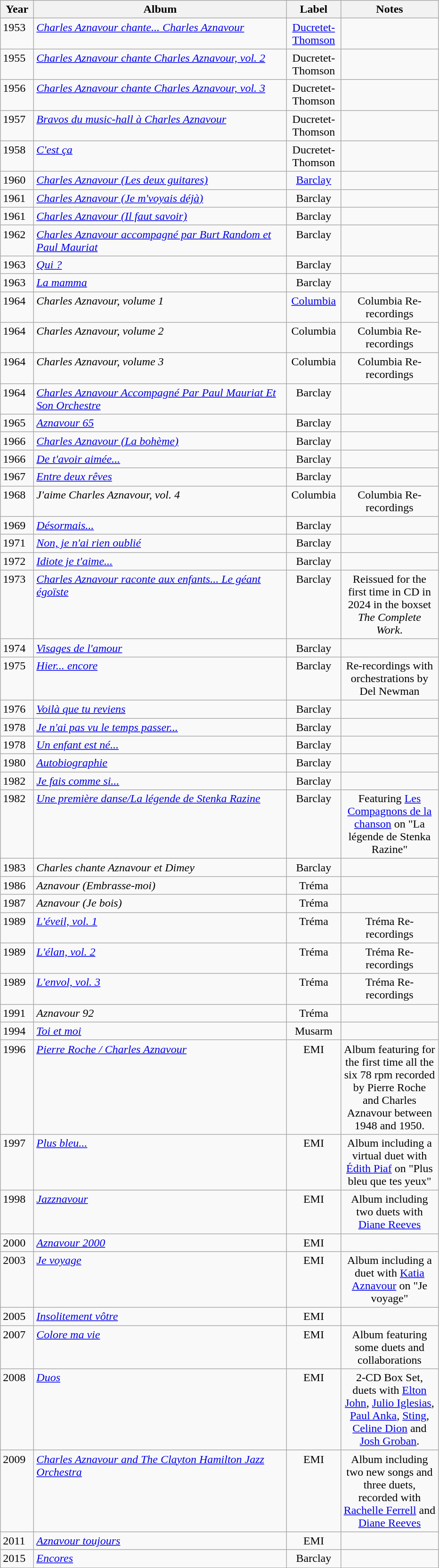<table class="wikitable">
<tr>
<th align="left" valign="top" width="40">Year</th>
<th align="left" valign="top" width="350">Album</th>
<th align="center" valign="top" width="70">Label</th>
<th align="left" valign="top" width="130">Notes</th>
</tr>
<tr>
<td align="left" valign="top">1953</td>
<td align="left" valign="top"><em><a href='#'>Charles Aznavour chante... Charles Aznavour</a></em></td>
<td align="center" valign="top"><a href='#'>Ducretet-Thomson</a></td>
<td align="center" valign="top"></td>
</tr>
<tr>
<td align="left" valign="top">1955</td>
<td align="left" valign="top"><em><a href='#'>Charles Aznavour chante Charles Aznavour, vol. 2</a></em></td>
<td align="center" valign="top">Ducretet-Thomson</td>
<td align="center" valign="top"></td>
</tr>
<tr>
<td align="left" valign="top">1956</td>
<td align="left" valign="top"><em><a href='#'>Charles Aznavour chante Charles Aznavour, vol. 3</a></em></td>
<td align="center" valign="top">Ducretet-Thomson</td>
<td align="center" valign="top"></td>
</tr>
<tr>
<td align="left" valign="top">1957</td>
<td align="left" valign="top"><em><a href='#'>Bravos du music-hall à Charles Aznavour</a></em></td>
<td align="center" valign="top">Ducretet-Thomson</td>
<td align="center" valign="top"></td>
</tr>
<tr>
<td align="left" valign="top">1958</td>
<td align="left" valign="top"><em><a href='#'>C'est ça</a></em></td>
<td align="center" valign="top">Ducretet-Thomson</td>
<td align="center" valign="top"></td>
</tr>
<tr>
<td align="left" valign="top">1960</td>
<td align="left" valign="top"><em><a href='#'>Charles Aznavour (Les deux guitares)</a></em></td>
<td align="center" valign="top"><a href='#'>Barclay</a></td>
<td align="center" valign="top"></td>
</tr>
<tr>
<td align="left" valign="top">1961</td>
<td align="left" valign="top"><em><a href='#'>Charles Aznavour (Je m'voyais déjà)</a></em></td>
<td align="center" valign="top">Barclay</td>
<td align="center" valign="top"></td>
</tr>
<tr>
<td align="left" valign="top">1961</td>
<td align="left" valign="top"><em><a href='#'>Charles Aznavour (Il faut savoir)</a></em></td>
<td align="center" valign="top">Barclay</td>
<td align="center" valign="top"></td>
</tr>
<tr>
<td align="left" valign="top">1962</td>
<td align="left" valign="top"><em><a href='#'>Charles Aznavour accompagné par Burt Random et Paul Mauriat</a></em></td>
<td align="center" valign="top">Barclay</td>
<td align="center" valign="top"></td>
</tr>
<tr>
<td align="left" valign="top">1963</td>
<td align="left" valign="top"><em><a href='#'>Qui ?</a></em></td>
<td align="center" valign="top">Barclay</td>
<td align="center" valign="top"></td>
</tr>
<tr>
<td align="left" valign="top">1963</td>
<td align="left" valign="top"><em><a href='#'>La mamma</a></em></td>
<td align="center" valign="top">Barclay</td>
<td align="center" valign="top"></td>
</tr>
<tr>
<td align="left" valign="top">1964</td>
<td align="left" valign="top"><em>Charles Aznavour, volume 1</em></td>
<td align="center" valign="top"><a href='#'>Columbia</a></td>
<td align="center" valign="top">Columbia Re-recordings</td>
</tr>
<tr>
<td align="left" valign="top">1964</td>
<td align="left" valign="top"><em>Charles Aznavour, volume 2</em></td>
<td align="center" valign="top">Columbia</td>
<td align="center" valign="top">Columbia Re-recordings</td>
</tr>
<tr>
<td align="left" valign="top">1964</td>
<td align="left" valign="top"><em>Charles Aznavour, volume 3</em></td>
<td align="center" valign="top">Columbia</td>
<td align="center" valign="top">Columbia Re-recordings</td>
</tr>
<tr>
<td align="left" valign="top">1964</td>
<td align="left" valign="top"><em><a href='#'>Charles Aznavour Accompagné Par Paul Mauriat Et Son Orchestre</a></em></td>
<td align="center" valign="top">Barclay</td>
<td align="center" valign="top"></td>
</tr>
<tr>
<td align="left" valign="top">1965</td>
<td align="left" valign="top"><em><a href='#'>Aznavour 65</a></em></td>
<td align="center" valign="top">Barclay</td>
<td align="center" valign="top"></td>
</tr>
<tr>
<td align="left" valign="top">1966</td>
<td align="left" valign="top"><em><a href='#'>Charles Aznavour (La bohème)</a></em></td>
<td align="center" valign="top">Barclay</td>
<td align="center" valign="top"></td>
</tr>
<tr>
<td align="left" valign="top">1966</td>
<td align="left" valign="top"><em><a href='#'>De t'avoir aimée...</a></em></td>
<td align="center" valign="top">Barclay</td>
<td align="center" valign="top"></td>
</tr>
<tr>
<td align="left" valign="top">1967</td>
<td align="left" valign="top"><em><a href='#'>Entre deux rêves</a></em></td>
<td align="center" valign="top">Barclay</td>
<td align="center" valign="top"></td>
</tr>
<tr>
<td align="left" valign="top">1968</td>
<td align="left" valign="top"><em>J'aime Charles Aznavour, vol. 4</em></td>
<td align="center" valign="top">Columbia</td>
<td align="center" valign="top">Columbia Re-recordings</td>
</tr>
<tr>
<td align="left" valign="top">1969</td>
<td align="left" valign="top"><em><a href='#'>Désormais...</a></em></td>
<td align="center" valign="top">Barclay</td>
<td align="center" valign="top"></td>
</tr>
<tr>
<td align="left" valign="top">1971</td>
<td align="left" valign="top"><em><a href='#'>Non, je n'ai rien oublié</a></em></td>
<td align="center" valign="top">Barclay</td>
<td align="center" valign="top"></td>
</tr>
<tr>
<td align="left" valign="top">1972</td>
<td align="left" valign="top"><em><a href='#'>Idiote je t'aime...</a></em></td>
<td align="center" valign="top">Barclay</td>
<td align="center" valign="top"></td>
</tr>
<tr>
<td align="left" valign="top">1973</td>
<td align="left" valign="top"><em><a href='#'>Charles Aznavour raconte aux enfants... Le géant égoïste</a></em></td>
<td align="center" valign="top">Barclay</td>
<td align="center" valign="top">Reissued for the first time in CD in 2024 in the boxset <em>The Complete Work</em>.</td>
</tr>
<tr>
<td align="left" valign="top">1974</td>
<td align="left" valign="top"><em><a href='#'>Visages de l'amour</a></em></td>
<td align="center" valign="top">Barclay</td>
<td align="center" valign="top"></td>
</tr>
<tr>
<td align="left" valign="top">1975</td>
<td align="left" valign="top"><em><a href='#'>Hier... encore</a></em></td>
<td align="center" valign="top">Barclay</td>
<td align="center" valign="top">Re-recordings with orchestrations by Del Newman</td>
</tr>
<tr>
<td align="left" valign="top">1976</td>
<td align="left" valign="top"><em><a href='#'>Voilà que tu reviens</a></em></td>
<td align="center" valign="top">Barclay</td>
<td align="center" valign="top"></td>
</tr>
<tr>
<td align="left" valign="top">1978</td>
<td align="left" valign="top"><em><a href='#'>Je n'ai pas vu le temps passer...</a></em></td>
<td align="center" valign="top">Barclay</td>
<td align="center" valign="top"></td>
</tr>
<tr>
<td align="left" valign="top">1978</td>
<td align="left" valign="top"><em><a href='#'>Un enfant est né...</a></em></td>
<td align="center" valign="top">Barclay</td>
<td align="center" valign="top"></td>
</tr>
<tr>
<td align="left" valign="top">1980</td>
<td align="left" valign="top"><em><a href='#'>Autobiographie</a></em></td>
<td align="center" valign="top">Barclay</td>
<td align="center" valign="top"></td>
</tr>
<tr>
<td align="left" valign="top">1982</td>
<td align="left" valign="top"><em><a href='#'>Je fais comme si...</a> </em></td>
<td align="center" valign="top">Barclay</td>
<td align="center" valign="top"></td>
</tr>
<tr>
<td align="left" valign="top">1982</td>
<td align="left" valign="top"><em><a href='#'>Une première danse/La légende de Stenka Razine</a></em></td>
<td align="center" valign="top">Barclay</td>
<td align="center" valign="top">Featuring <a href='#'>Les Compagnons de la chanson</a> on "La légende de Stenka Razine"</td>
</tr>
<tr>
<td align="left" valign="top">1983</td>
<td align="left" valign="top"><em>Charles chante Aznavour et Dimey</em></td>
<td align="center" valign="top">Barclay</td>
<td align="center" valign="top"></td>
</tr>
<tr>
<td align="left" valign="top">1986</td>
<td align="left" valign="top"><em>Aznavour (Embrasse-moi)</em></td>
<td align="center" valign="top">Tréma</td>
<td align="center" valign="top"></td>
</tr>
<tr>
<td align="left" valign="top">1987</td>
<td align="left" valign="top"><em>Aznavour (Je bois)</em></td>
<td align="center" valign="top">Tréma</td>
<td align="center" valign="top"></td>
</tr>
<tr>
<td align="left" valign="top">1989</td>
<td align="left" valign="top"><em><a href='#'>L'éveil, vol. 1</a></em></td>
<td align="center" valign="top">Tréma</td>
<td align="center" valign="top">Tréma Re-recordings</td>
</tr>
<tr>
<td align="left" valign="top">1989</td>
<td align="left" valign="top"><em><a href='#'>L'élan, vol. 2</a></em></td>
<td align="center" valign="top">Tréma</td>
<td align="center" valign="top">Tréma Re-recordings</td>
</tr>
<tr>
<td align="left" valign="top">1989</td>
<td align="left" valign="top"><em><a href='#'>L'envol, vol. 3</a></em></td>
<td align="center" valign="top">Tréma</td>
<td align="center" valign="top">Tréma Re-recordings</td>
</tr>
<tr>
<td align="left" valign="top">1991</td>
<td align="left" valign="top"><em>Aznavour 92</em></td>
<td align="center" valign="top">Tréma</td>
<td align="center" valign="top"></td>
</tr>
<tr>
<td align="left" valign="top">1994</td>
<td align="left" valign="top"><em><a href='#'>Toi et moi</a></em></td>
<td align="center" valign="top">Musarm</td>
<td align="center" valign="top"></td>
</tr>
<tr>
<td align="left" valign="top">1996</td>
<td align="left" valign="top"><em><a href='#'>Pierre Roche / Charles Aznavour</a></em></td>
<td align="center" valign="top">EMI</td>
<td align="center" valign="top">Album featuring for the first time all the six 78 rpm recorded by Pierre Roche and Charles Aznavour between 1948 and 1950.</td>
</tr>
<tr>
<td align="left" valign="top">1997</td>
<td align="left" valign="top"><em><a href='#'>Plus bleu...</a></em></td>
<td align="center" valign="top">EMI</td>
<td align="center" valign="top">Album including a virtual duet with <a href='#'>Édith Piaf</a> on "Plus bleu que tes yeux"</td>
</tr>
<tr>
<td align="left" valign="top">1998</td>
<td align="left" valign="top"><em><a href='#'>Jazznavour</a></em></td>
<td align="center" valign="top">EMI</td>
<td align="center" valign="top">Album including two duets with <a href='#'>Diane Reeves</a></td>
</tr>
<tr>
<td align="left" valign="top">2000</td>
<td align="left" valign="top"><em><a href='#'>Aznavour 2000</a></em></td>
<td align="center" valign="top">EMI</td>
<td align="center" valign="top"></td>
</tr>
<tr>
<td align="left" valign="top">2003</td>
<td align="left" valign="top"><em><a href='#'>Je voyage</a></em></td>
<td align="center" valign="top">EMI</td>
<td align="center" valign="top">Album including a duet with <a href='#'>Katia Aznavour</a> on "Je voyage"</td>
</tr>
<tr>
<td align="left" valign="top">2005</td>
<td align="left" valign="top"><em><a href='#'>Insolitement vôtre</a></em></td>
<td align="center" valign="top">EMI</td>
<td align="center" valign="top"></td>
</tr>
<tr>
<td align="left" valign="top">2007</td>
<td align="left" valign="top"><em><a href='#'>Colore ma vie</a></em></td>
<td align="center" valign="top">EMI</td>
<td align="center" valign="top">Album featuring some duets and collaborations</td>
</tr>
<tr>
<td align="left" valign="top">2008</td>
<td align="left" valign="top"><em><a href='#'>Duos</a></em></td>
<td align="center" valign="top">EMI</td>
<td align="center" valign="top">2-CD Box Set, duets with <a href='#'>Elton John</a>, <a href='#'>Julio Iglesias</a>, <a href='#'>Paul Anka</a>, <a href='#'>Sting</a>, <a href='#'>Celine Dion</a> and <a href='#'>Josh Groban</a>.</td>
</tr>
<tr>
<td align="left" valign="top">2009</td>
<td align="left" valign="top"><em><a href='#'>Charles Aznavour and The Clayton Hamilton Jazz Orchestra</a></em></td>
<td align="center" valign="top">EMI</td>
<td align="center" valign="top">Album including two new songs and three duets, recorded with <a href='#'>Rachelle Ferrell</a> and <a href='#'>Diane Reeves</a></td>
</tr>
<tr>
<td align="left" valign="top">2011</td>
<td align="left" valign="top"><em><a href='#'>Aznavour toujours</a></em></td>
<td align="center" valign="top">EMI</td>
<td align="center" valign="top"></td>
</tr>
<tr>
<td align="left" valign="top">2015</td>
<td align="left" valign="top"><em><a href='#'>Encores</a></em></td>
<td align="center" valign="top">Barclay</td>
<td align="center" valign="top"></td>
</tr>
</table>
